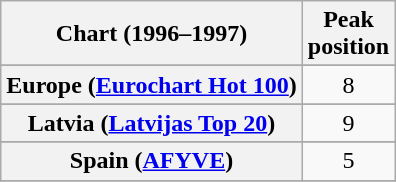<table class="wikitable sortable plainrowheaders" style="text-align:center">
<tr>
<th>Chart (1996–1997)</th>
<th>Peak<br>position</th>
</tr>
<tr>
</tr>
<tr>
</tr>
<tr>
</tr>
<tr>
</tr>
<tr>
</tr>
<tr>
<th scope="row">Europe (<a href='#'>Eurochart Hot 100</a>)</th>
<td>8</td>
</tr>
<tr>
</tr>
<tr>
<th scope="row">Latvia (<a href='#'>Latvijas Top 20</a>)</th>
<td align="center">9</td>
</tr>
<tr>
</tr>
<tr>
</tr>
<tr>
<th scope="row">Spain (<a href='#'>AFYVE</a>)</th>
<td>5</td>
</tr>
<tr>
</tr>
<tr>
</tr>
<tr>
</tr>
<tr>
</tr>
<tr>
</tr>
</table>
